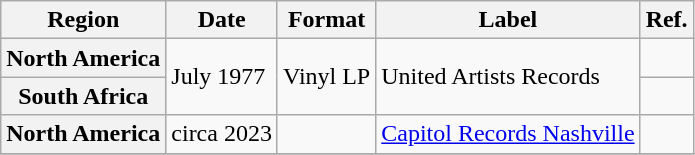<table class="wikitable plainrowheaders">
<tr>
<th scope="col">Region</th>
<th scope="col">Date</th>
<th scope="col">Format</th>
<th scope="col">Label</th>
<th scope="col">Ref.</th>
</tr>
<tr>
<th scope="row">North America</th>
<td rowspan="2">July 1977</td>
<td rowspan="2">Vinyl LP</td>
<td rowspan="2">United Artists Records</td>
<td></td>
</tr>
<tr>
<th scope="row">South Africa</th>
<td></td>
</tr>
<tr>
<th scope="row">North America</th>
<td>circa 2023</td>
<td></td>
<td><a href='#'>Capitol Records Nashville</a></td>
<td></td>
</tr>
<tr>
</tr>
</table>
